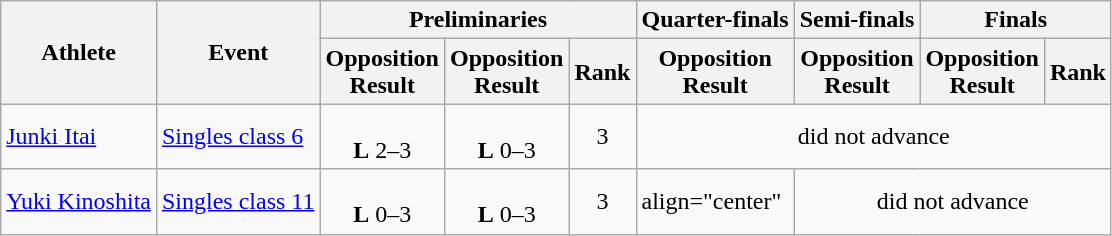<table class=wikitable>
<tr>
<th rowspan="2">Athlete</th>
<th rowspan="2">Event</th>
<th colspan="3">Preliminaries</th>
<th>Quarter-finals</th>
<th>Semi-finals</th>
<th colspan="2">Finals</th>
</tr>
<tr>
<th>Opposition<br>Result</th>
<th>Opposition<br>Result</th>
<th>Rank</th>
<th>Opposition<br>Result</th>
<th>Opposition<br>Result</th>
<th>Opposition<br>Result</th>
<th>Rank</th>
</tr>
<tr>
<td><a href='#'>Junki Itai</a></td>
<td><a href='#'>Singles class 6</a></td>
<td align="center"><br><strong>L</strong> 2–3</td>
<td align="center"><br><strong>L</strong> 0–3</td>
<td align="center">3</td>
<td align="center" colspan=4>did not advance</td>
</tr>
<tr>
<td><a href='#'>Yuki Kinoshita</a></td>
<td><a href='#'>Singles class 11</a></td>
<td align="center"><br><strong>L</strong> 0–3</td>
<td align="center"><br><strong>L</strong> 0–3</td>
<td align="center">3</td>
<td>align="center" </td>
<td align="center" colspan="3">did not advance</td>
</tr>
</table>
